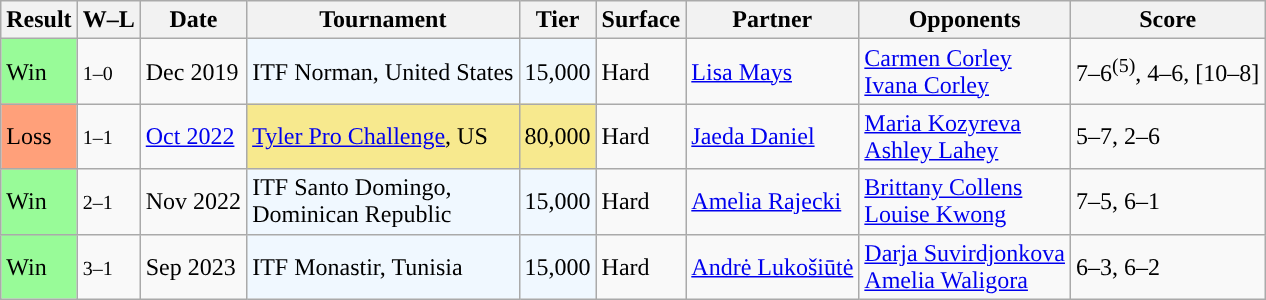<table class="sortable wikitable">
<tr>
<th>Result</th>
<th class="unsortable">W–L</th>
<th>Date</th>
<th>Tournament</th>
<th>Tier</th>
<th>Surface</th>
<th>Partner</th>
<th>Opponents</th>
<th class="unsortable">Score</th>
</tr>
<tr>
<td style="background:#98fb98;">Win</td>
<td><small>1–0</small></td>
<td>Dec 2019</td>
<td style="background:#f0f8ff;">ITF Norman, United States</td>
<td style="background:#f0f8ff;">15,000</td>
<td>Hard</td>
<td> <a href='#'>Lisa Mays</a></td>
<td> <a href='#'>Carmen Corley</a><br> <a href='#'>Ivana Corley</a></td>
<td>7–6<sup>(5)</sup>, 4–6, [10–8]</td>
</tr>
<tr>
<td style="background:#ffa07a;">Loss</td>
<td><small>1–1</small></td>
<td><a href='#'>Oct 2022</a></td>
<td style="background:#f7e98e;"><a href='#'>Tyler Pro Challenge</a>, US</td>
<td style="background:#f7e98e;">80,000</td>
<td>Hard</td>
<td> <a href='#'>Jaeda Daniel</a></td>
<td> <a href='#'>Maria Kozyreva</a><br> <a href='#'>Ashley Lahey</a></td>
<td>5–7, 2–6</td>
</tr>
<tr>
<td style="background:#98fb98;">Win</td>
<td><small>2–1</small></td>
<td>Nov 2022</td>
<td style="background:#f0f8ff;">ITF Santo Domingo, <br>Dominican Republic</td>
<td style="background:#f0f8ff;">15,000</td>
<td>Hard</td>
<td> <a href='#'>Amelia Rajecki</a></td>
<td> <a href='#'>Brittany Collens</a><br> <a href='#'>Louise Kwong</a></td>
<td>7–5, 6–1</td>
</tr>
<tr>
<td style="background:#98fb98;">Win</td>
<td><small>3–1</small></td>
<td>Sep 2023</td>
<td style="background:#f0f8ff;">ITF Monastir, Tunisia</td>
<td style="background:#f0f8ff;">15,000</td>
<td>Hard</td>
<td> <a href='#'>Andrė Lukošiūtė</a></td>
<td> <a href='#'>Darja Suvirdjonkova</a><br> <a href='#'>Amelia Waligora</a></td>
<td>6–3, 6–2</td>
</tr>
</table>
